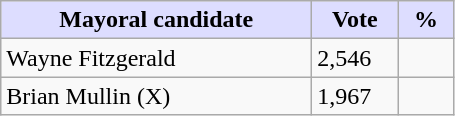<table class="wikitable">
<tr>
<th style="background:#ddf; width:200px;">Mayoral candidate </th>
<th style="background:#ddf; width:50px;">Vote</th>
<th style="background:#ddf; width:30px;">%</th>
</tr>
<tr>
<td>Wayne Fitzgerald</td>
<td>2,546</td>
<td></td>
</tr>
<tr>
<td>Brian Mullin (X)</td>
<td>1,967</td>
<td></td>
</tr>
</table>
